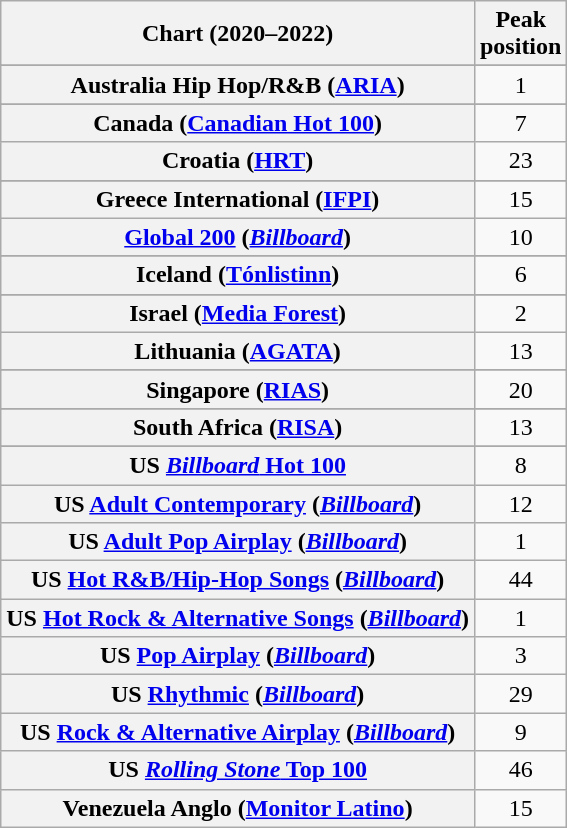<table class="wikitable sortable plainrowheaders" style="text-align:center">
<tr>
<th scope="col">Chart (2020–2022)</th>
<th scope="col">Peak<br>position</th>
</tr>
<tr>
</tr>
<tr>
<th scope="row">Australia Hip Hop/R&B (<a href='#'>ARIA</a>)</th>
<td>1</td>
</tr>
<tr>
</tr>
<tr>
</tr>
<tr>
</tr>
<tr>
<th scope="row">Canada (<a href='#'>Canadian Hot 100</a>)</th>
<td>7</td>
</tr>
<tr>
<th scope="row">Croatia (<a href='#'>HRT</a>)</th>
<td>23</td>
</tr>
<tr>
</tr>
<tr>
</tr>
<tr>
</tr>
<tr>
</tr>
<tr>
</tr>
<tr>
</tr>
<tr>
<th scope="row">Greece International (<a href='#'>IFPI</a>)</th>
<td>15</td>
</tr>
<tr>
<th scope="row"><a href='#'>Global 200</a> (<em><a href='#'>Billboard</a></em>)</th>
<td>10</td>
</tr>
<tr>
</tr>
<tr>
</tr>
<tr>
</tr>
<tr>
<th scope="row">Iceland (<a href='#'>Tónlistinn</a>)</th>
<td>6</td>
</tr>
<tr>
</tr>
<tr>
<th scope="row">Israel (<a href='#'>Media Forest</a>)</th>
<td>2</td>
</tr>
<tr>
<th scope="row">Lithuania (<a href='#'>AGATA</a>)</th>
<td>13</td>
</tr>
<tr>
</tr>
<tr>
</tr>
<tr>
</tr>
<tr>
</tr>
<tr>
</tr>
<tr>
</tr>
<tr>
<th scope="row">Singapore (<a href='#'>RIAS</a>)</th>
<td>20</td>
</tr>
<tr>
</tr>
<tr>
</tr>
<tr>
<th scope="row">South Africa (<a href='#'>RISA</a>)</th>
<td>13</td>
</tr>
<tr>
</tr>
<tr>
</tr>
<tr>
</tr>
<tr>
</tr>
<tr>
</tr>
<tr>
<th scope="row">US <a href='#'><em>Billboard</em> Hot 100</a></th>
<td>8</td>
</tr>
<tr>
<th scope="row">US <a href='#'>Adult Contemporary</a> (<em><a href='#'>Billboard</a></em>)</th>
<td>12</td>
</tr>
<tr>
<th scope="row">US <a href='#'>Adult Pop Airplay</a> (<em><a href='#'>Billboard</a></em>)</th>
<td>1</td>
</tr>
<tr>
<th scope="row">US <a href='#'>Hot R&B/Hip-Hop Songs</a> (<em><a href='#'>Billboard</a></em>)</th>
<td>44</td>
</tr>
<tr>
<th scope="row">US <a href='#'>Hot Rock & Alternative Songs</a> (<em><a href='#'>Billboard</a></em>)</th>
<td>1</td>
</tr>
<tr>
<th scope="row">US <a href='#'>Pop Airplay</a> (<em><a href='#'>Billboard</a></em>)</th>
<td>3</td>
</tr>
<tr>
<th scope="row">US <a href='#'>Rhythmic</a> (<em><a href='#'>Billboard</a></em>)</th>
<td>29</td>
</tr>
<tr>
<th scope="row">US <a href='#'>Rock & Alternative Airplay</a> (<em><a href='#'>Billboard</a></em>)</th>
<td>9</td>
</tr>
<tr>
<th scope="row">US <a href='#'><em>Rolling Stone</em> Top 100</a></th>
<td>46</td>
</tr>
<tr>
<th scope="row">Venezuela Anglo (<a href='#'>Monitor Latino</a>)</th>
<td>15</td>
</tr>
</table>
